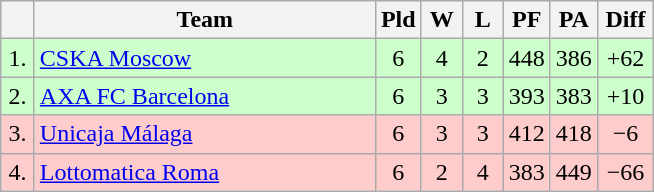<table class=wikitable style="text-align:center">
<tr>
<th width=15></th>
<th width=220>Team</th>
<th width=20>Pld</th>
<th width=20>W</th>
<th width=20>L</th>
<th width=20>PF</th>
<th width=20>PA</th>
<th width=30>Diff</th>
</tr>
<tr style="background: #ccffcc;">
<td>1.</td>
<td align=left> <a href='#'>CSKA Moscow</a></td>
<td>6</td>
<td>4</td>
<td>2</td>
<td>448</td>
<td>386</td>
<td>+62</td>
</tr>
<tr style="background: #ccffcc;">
<td>2.</td>
<td align=left> <a href='#'>AXA FC Barcelona</a></td>
<td>6</td>
<td>3</td>
<td>3</td>
<td>393</td>
<td>383</td>
<td>+10</td>
</tr>
<tr style="background: #ffcccc;">
<td>3.</td>
<td align=left> <a href='#'>Unicaja Málaga</a></td>
<td>6</td>
<td>3</td>
<td>3</td>
<td>412</td>
<td>418</td>
<td>−6</td>
</tr>
<tr style="background: #ffcccc;">
<td>4.</td>
<td align=left> <a href='#'>Lottomatica Roma</a></td>
<td>6</td>
<td>2</td>
<td>4</td>
<td>383</td>
<td>449</td>
<td>−66</td>
</tr>
</table>
